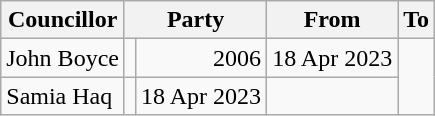<table class=wikitable>
<tr>
<th>Councillor</th>
<th colspan=2>Party</th>
<th>From</th>
<th>To</th>
</tr>
<tr>
<td>John Boyce</td>
<td></td>
<td align=right>2006</td>
<td align=right>18 Apr 2023</td>
</tr>
<tr>
<td>Samia Haq</td>
<td></td>
<td align=right>18 Apr 2023</td>
<td align=right></td>
</tr>
</table>
